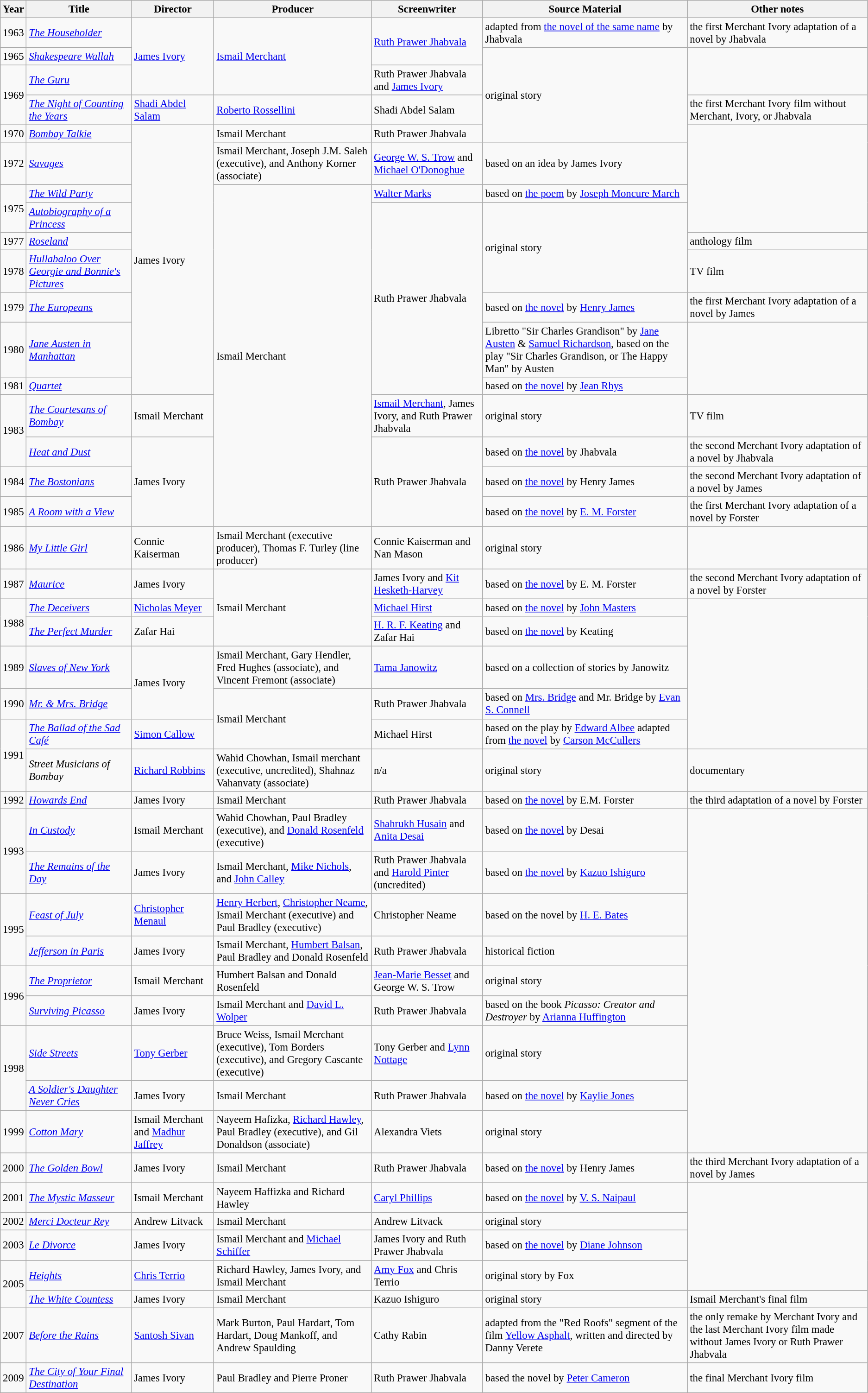<table class="wikitable" style="font-size: 95%;">
<tr>
<th>Year</th>
<th>Title</th>
<th>Director</th>
<th>Producer</th>
<th>Screenwriter</th>
<th>Source Material</th>
<th>Other notes</th>
</tr>
<tr>
<td>1963</td>
<td><em><a href='#'>The Householder</a></em></td>
<td rowspan="3"><a href='#'>James Ivory</a></td>
<td rowspan="3"><a href='#'>Ismail Merchant</a></td>
<td rowspan="2"><a href='#'>Ruth Prawer Jhabvala</a></td>
<td>adapted from <a href='#'>the novel of the same name</a> by Jhabvala</td>
<td>the first Merchant Ivory adaptation of a novel by Jhabvala</td>
</tr>
<tr>
<td>1965</td>
<td><em><a href='#'>Shakespeare Wallah</a></em></td>
<td rowspan="4">original story</td>
</tr>
<tr>
<td rowspan="2">1969</td>
<td><em><a href='#'>The Guru</a></em></td>
<td>Ruth Prawer Jhabvala and <a href='#'>James Ivory</a></td>
</tr>
<tr>
<td><em><a href='#'>The Night of Counting the Years</a></em></td>
<td><a href='#'>Shadi Abdel Salam</a></td>
<td><a href='#'>Roberto Rossellini</a></td>
<td>Shadi Abdel Salam</td>
<td>the first Merchant Ivory film without Merchant, Ivory, or Jhabvala</td>
</tr>
<tr>
<td>1970</td>
<td><em><a href='#'>Bombay Talkie</a></em></td>
<td rowspan="9">James Ivory</td>
<td>Ismail Merchant</td>
<td>Ruth Prawer Jhabvala</td>
</tr>
<tr>
<td>1972</td>
<td><em><a href='#'>Savages</a></em></td>
<td>Ismail Merchant, Joseph J.M. Saleh (executive), and Anthony Korner (associate)</td>
<td><a href='#'>George W. S. Trow</a> and <a href='#'>Michael O'Donoghue</a></td>
<td>based on an idea by James Ivory</td>
</tr>
<tr>
<td rowspan="2">1975</td>
<td><em><a href='#'>The Wild Party</a></em></td>
<td rowspan="11">Ismail Merchant</td>
<td><a href='#'>Walter Marks</a></td>
<td>based on <a href='#'>the poem</a> by <a href='#'>Joseph Moncure March</a></td>
</tr>
<tr>
<td><em><a href='#'>Autobiography of a Princess</a></em></td>
<td rowspan="6">Ruth Prawer Jhabvala</td>
<td rowspan="3">original story</td>
</tr>
<tr>
<td>1977</td>
<td><em><a href='#'>Roseland</a></em></td>
<td>anthology film</td>
</tr>
<tr>
<td>1978</td>
<td><em><a href='#'>Hullabaloo Over Georgie and Bonnie's Pictures</a></em></td>
<td>TV film</td>
</tr>
<tr>
<td>1979</td>
<td><em><a href='#'>The Europeans</a></em></td>
<td>based on <a href='#'>the novel</a> by <a href='#'>Henry James</a></td>
<td>the first Merchant Ivory adaptation of a novel by James</td>
</tr>
<tr>
<td>1980</td>
<td><em><a href='#'>Jane Austen in Manhattan</a></em></td>
<td>Libretto "Sir Charles Grandison" by <a href='#'>Jane Austen</a> & <a href='#'>Samuel Richardson</a>, based on the play "Sir Charles Grandison, or The Happy Man" by Austen</td>
</tr>
<tr>
<td>1981</td>
<td><em><a href='#'>Quartet</a></em></td>
<td>based on <a href='#'>the novel</a> by <a href='#'>Jean Rhys</a></td>
</tr>
<tr>
<td rowspan="2">1983</td>
<td><em><a href='#'>The Courtesans of Bombay</a></em></td>
<td>Ismail Merchant</td>
<td><a href='#'>Ismail Merchant</a>, James Ivory, and Ruth Prawer Jhabvala</td>
<td>original story</td>
<td>TV film</td>
</tr>
<tr>
<td><em><a href='#'>Heat and Dust</a></em></td>
<td rowspan="3">James Ivory</td>
<td rowspan="3">Ruth Prawer Jhabvala</td>
<td>based on <a href='#'>the novel</a> by Jhabvala</td>
<td>the second Merchant Ivory adaptation of a novel by Jhabvala</td>
</tr>
<tr>
<td>1984</td>
<td><em><a href='#'>The Bostonians</a></em></td>
<td>based on <a href='#'>the novel</a> by Henry James</td>
<td>the second Merchant Ivory adaptation of a novel by James</td>
</tr>
<tr>
<td>1985</td>
<td><em><a href='#'>A Room with a View</a></em></td>
<td>based on <a href='#'>the novel</a> by <a href='#'>E. M. Forster</a></td>
<td>the first Merchant Ivory adaptation of a novel by Forster</td>
</tr>
<tr>
<td>1986</td>
<td><em><a href='#'>My Little Girl</a></em></td>
<td>Connie Kaiserman</td>
<td>Ismail Merchant (executive producer), Thomas F. Turley (line producer)</td>
<td>Connie Kaiserman and Nan Mason</td>
<td>original story</td>
</tr>
<tr>
<td>1987</td>
<td><em><a href='#'>Maurice</a></em></td>
<td>James Ivory</td>
<td rowspan="3">Ismail Merchant</td>
<td>James Ivory and <a href='#'>Kit Hesketh-Harvey</a></td>
<td>based on <a href='#'>the novel</a> by E. M. Forster</td>
<td>the second Merchant Ivory adaptation of a novel by Forster</td>
</tr>
<tr>
<td rowspan="2">1988</td>
<td><em><a href='#'>The Deceivers</a></em></td>
<td><a href='#'>Nicholas Meyer</a></td>
<td><a href='#'>Michael Hirst</a></td>
<td>based on <a href='#'>the novel</a> by <a href='#'>John Masters</a></td>
</tr>
<tr>
<td><em><a href='#'>The Perfect Murder</a></em></td>
<td>Zafar Hai</td>
<td><a href='#'>H. R. F. Keating</a> and Zafar Hai</td>
<td>based on <a href='#'>the novel</a> by Keating</td>
</tr>
<tr>
<td>1989</td>
<td><em><a href='#'>Slaves of New York</a></em></td>
<td rowspan="2">James Ivory</td>
<td>Ismail Merchant, Gary Hendler, Fred Hughes (associate), and Vincent Fremont (associate)</td>
<td><a href='#'>Tama Janowitz</a></td>
<td>based on a collection of stories by Janowitz</td>
</tr>
<tr>
<td>1990</td>
<td><em><a href='#'>Mr. & Mrs. Bridge</a></em></td>
<td rowspan="2">Ismail Merchant</td>
<td>Ruth Prawer Jhabvala</td>
<td>based on <a href='#'>Mrs. Bridge</a> and Mr. Bridge by <a href='#'>Evan S. Connell</a></td>
</tr>
<tr>
<td rowspan="2">1991</td>
<td><em><a href='#'>The Ballad of the Sad Café</a></em></td>
<td><a href='#'>Simon Callow</a></td>
<td>Michael Hirst</td>
<td>based on the play by <a href='#'>Edward Albee</a> adapted from <a href='#'>the novel</a> by <a href='#'>Carson McCullers</a></td>
</tr>
<tr>
<td><em>Street Musicians of Bombay</em></td>
<td><a href='#'>Richard Robbins</a></td>
<td>Wahid Chowhan, Ismail merchant (executive, uncredited), Shahnaz Vahanvaty (associate)</td>
<td>n/a</td>
<td>original story</td>
<td>documentary</td>
</tr>
<tr>
<td>1992</td>
<td><em><a href='#'>Howards End</a></em></td>
<td>James Ivory</td>
<td>Ismail Merchant</td>
<td>Ruth Prawer Jhabvala</td>
<td>based on <a href='#'>the novel</a> by E.M. Forster</td>
<td>the third adaptation of a novel by Forster</td>
</tr>
<tr>
<td rowspan="2">1993</td>
<td><em><a href='#'>In Custody</a></em></td>
<td>Ismail Merchant</td>
<td>Wahid Chowhan, Paul Bradley (executive), and <a href='#'>Donald Rosenfeld</a> (executive)</td>
<td><a href='#'>Shahrukh Husain</a> and <a href='#'>Anita Desai</a></td>
<td>based on <a href='#'>the novel</a> by Desai</td>
</tr>
<tr>
<td><em><a href='#'>The Remains of the Day</a></em></td>
<td>James Ivory</td>
<td>Ismail Merchant, <a href='#'>Mike Nichols</a>, and <a href='#'>John Calley</a></td>
<td>Ruth Prawer Jhabvala and <a href='#'>Harold Pinter</a> (uncredited)</td>
<td>based on <a href='#'>the novel</a> by <a href='#'>Kazuo Ishiguro</a></td>
</tr>
<tr>
<td rowspan="2">1995</td>
<td><em><a href='#'>Feast of July</a></em></td>
<td><a href='#'>Christopher Menaul</a></td>
<td><a href='#'>Henry Herbert</a>, <a href='#'>Christopher Neame</a>, Ismail Merchant (executive) and Paul Bradley (executive)</td>
<td>Christopher Neame</td>
<td>based on the novel by <a href='#'>H. E. Bates</a></td>
</tr>
<tr>
<td><em><a href='#'>Jefferson in Paris</a></em></td>
<td>James Ivory</td>
<td>Ismail Merchant, <a href='#'>Humbert Balsan</a>, Paul Bradley and Donald Rosenfeld</td>
<td>Ruth Prawer Jhabvala</td>
<td>historical fiction</td>
</tr>
<tr>
<td rowspan="2">1996</td>
<td><em><a href='#'>The Proprietor</a></em></td>
<td>Ismail Merchant</td>
<td>Humbert Balsan and Donald Rosenfeld</td>
<td><a href='#'>Jean-Marie Besset</a> and George W. S. Trow</td>
<td>original story</td>
</tr>
<tr>
<td><em><a href='#'>Surviving Picasso</a></em></td>
<td>James Ivory</td>
<td>Ismail Merchant and <a href='#'>David L. Wolper</a></td>
<td>Ruth Prawer Jhabvala</td>
<td>based on the book <em>Picasso: Creator and Destroyer</em> by <a href='#'>Arianna Huffington</a></td>
</tr>
<tr>
<td rowspan="2">1998</td>
<td><em><a href='#'>Side Streets</a></em></td>
<td><a href='#'>Tony Gerber</a></td>
<td>Bruce Weiss, Ismail Merchant (executive), Tom Borders (executive), and Gregory Cascante (executive)</td>
<td>Tony Gerber and <a href='#'>Lynn Nottage</a></td>
<td>original story</td>
</tr>
<tr>
<td><em><a href='#'>A Soldier's Daughter Never Cries</a></em></td>
<td>James Ivory</td>
<td>Ismail Merchant</td>
<td>Ruth Prawer Jhabvala</td>
<td>based on <a href='#'>the novel</a> by <a href='#'>Kaylie Jones</a></td>
</tr>
<tr>
<td>1999</td>
<td><em><a href='#'>Cotton Mary</a></em></td>
<td>Ismail Merchant and <a href='#'>Madhur Jaffrey</a></td>
<td>Nayeem Hafizka, <a href='#'>Richard Hawley</a>, Paul Bradley (executive), and Gil Donaldson (associate)</td>
<td>Alexandra Viets</td>
<td>original story</td>
</tr>
<tr>
<td>2000</td>
<td><em><a href='#'>The Golden Bowl</a></em></td>
<td>James Ivory</td>
<td>Ismail Merchant</td>
<td>Ruth Prawer Jhabvala</td>
<td>based on <a href='#'>the novel</a> by Henry James</td>
<td>the third Merchant Ivory adaptation of a novel by James</td>
</tr>
<tr>
<td>2001</td>
<td><em><a href='#'>The Mystic Masseur</a></em></td>
<td>Ismail Merchant</td>
<td>Nayeem Haffizka and Richard Hawley</td>
<td><a href='#'>Caryl Phillips</a></td>
<td>based on <a href='#'>the novel</a> by <a href='#'>V. S. Naipaul</a></td>
</tr>
<tr>
<td>2002</td>
<td><em><a href='#'>Merci Docteur Rey</a></em></td>
<td>Andrew Litvack</td>
<td>Ismail Merchant</td>
<td>Andrew Litvack</td>
<td>original story</td>
</tr>
<tr>
<td>2003</td>
<td><em><a href='#'>Le Divorce</a></em></td>
<td>James Ivory</td>
<td>Ismail Merchant and <a href='#'>Michael Schiffer</a></td>
<td>James Ivory and Ruth Prawer Jhabvala</td>
<td>based on <a href='#'>the novel</a> by <a href='#'>Diane Johnson</a></td>
</tr>
<tr>
<td rowspan="2">2005</td>
<td><em><a href='#'>Heights</a></em></td>
<td><a href='#'>Chris Terrio</a></td>
<td>Richard Hawley, James Ivory, and Ismail Merchant</td>
<td><a href='#'>Amy Fox</a> and Chris Terrio</td>
<td>original story by Fox</td>
</tr>
<tr>
<td><em><a href='#'>The White Countess</a></em></td>
<td>James Ivory</td>
<td>Ismail Merchant</td>
<td>Kazuo Ishiguro</td>
<td>original story</td>
<td>Ismail Merchant's final film</td>
</tr>
<tr>
<td>2007</td>
<td><em><a href='#'>Before the Rains</a></em></td>
<td><a href='#'>Santosh Sivan</a></td>
<td>Mark Burton, Paul Hardart, Tom Hardart, Doug Mankoff, and Andrew Spaulding</td>
<td>Cathy Rabin</td>
<td>adapted from the "Red Roofs" segment of the film <a href='#'>Yellow Asphalt</a>, written and directed by Danny Verete</td>
<td>the only remake by Merchant Ivory and the last Merchant Ivory film made without James Ivory or Ruth Prawer Jhabvala</td>
</tr>
<tr>
<td>2009</td>
<td><em><a href='#'>The City of Your Final Destination</a></em></td>
<td>James Ivory</td>
<td>Paul Bradley and Pierre Proner</td>
<td>Ruth Prawer Jhabvala</td>
<td>based the novel by <a href='#'>Peter Cameron</a></td>
<td>the final Merchant Ivory film</td>
</tr>
</table>
